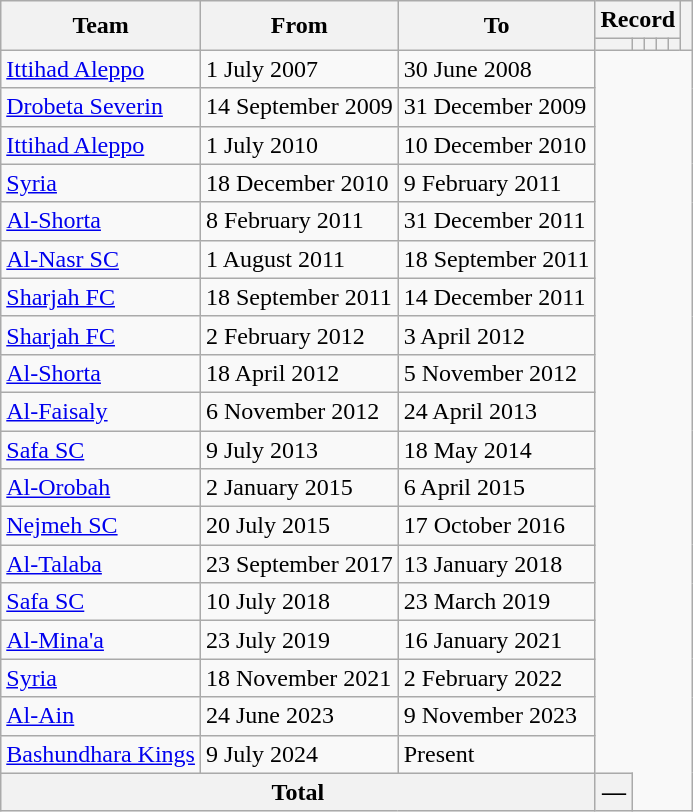<table class=wikitable style=text-align:center>
<tr>
<th rowspan=2>Team</th>
<th rowspan=2>From</th>
<th rowspan=2>To</th>
<th colspan=5>Record</th>
<th rowspan=2></th>
</tr>
<tr>
<th></th>
<th></th>
<th></th>
<th></th>
<th></th>
</tr>
<tr>
<td align=left><a href='#'>Ittihad Aleppo</a></td>
<td align=left>1 July 2007</td>
<td align=left>30 June 2008<br></td>
</tr>
<tr>
<td align=left><a href='#'>Drobeta Severin</a></td>
<td align=left>14 September 2009</td>
<td align=left>31 December 2009<br></td>
</tr>
<tr>
<td align=left><a href='#'>Ittihad Aleppo</a></td>
<td align=left>1 July 2010</td>
<td align=left>10 December 2010<br></td>
</tr>
<tr>
<td align=left><a href='#'>Syria</a></td>
<td align=left>18 December 2010</td>
<td align=left>9 February 2011<br></td>
</tr>
<tr>
<td align=left><a href='#'>Al-Shorta</a></td>
<td align=left>8 February 2011</td>
<td align=left>31 December 2011<br></td>
</tr>
<tr>
<td align=left><a href='#'>Al-Nasr SC</a></td>
<td align=left>1 August 2011</td>
<td align=left>18 September 2011<br></td>
</tr>
<tr>
<td align=left><a href='#'>Sharjah FC</a></td>
<td align=left>18 September 2011</td>
<td align=left>14 December 2011<br></td>
</tr>
<tr>
<td align=left><a href='#'>Sharjah FC</a></td>
<td align=left>2 February 2012</td>
<td align=left>3 April 2012<br></td>
</tr>
<tr>
<td align=left><a href='#'>Al-Shorta</a></td>
<td align=left>18 April 2012</td>
<td align=left>5 November 2012<br></td>
</tr>
<tr>
<td align=left><a href='#'>Al-Faisaly</a></td>
<td align=left>6 November 2012</td>
<td align=left>24 April 2013<br></td>
</tr>
<tr>
<td align=left><a href='#'>Safa SC</a></td>
<td align=left>9 July 2013</td>
<td align=left>18 May 2014<br></td>
</tr>
<tr>
<td align=left><a href='#'>Al-Orobah</a></td>
<td align=left>2 January 2015</td>
<td align=left>6 April 2015<br></td>
</tr>
<tr>
<td align=left><a href='#'>Nejmeh SC</a></td>
<td align=left>20 July 2015</td>
<td align=left>17 October 2016<br></td>
</tr>
<tr>
<td align=left><a href='#'>Al-Talaba</a></td>
<td align=left>23 September 2017</td>
<td align=left>13 January 2018<br></td>
</tr>
<tr>
<td align=left><a href='#'>Safa SC</a></td>
<td align=left>10 July 2018</td>
<td align=left>23 March 2019<br></td>
</tr>
<tr>
<td align=left><a href='#'>Al-Mina'a</a></td>
<td align=left>23 July 2019</td>
<td align=left>16 January 2021<br></td>
</tr>
<tr>
<td align=left><a href='#'>Syria</a></td>
<td align=left>18 November 2021</td>
<td align=left>2 February 2022<br></td>
</tr>
<tr>
<td align=left><a href='#'>Al-Ain</a></td>
<td align=left>24 June 2023</td>
<td align=left>9 November 2023<br></td>
</tr>
<tr>
<td align=left><a href='#'>Bashundhara Kings</a></td>
<td align=left>9 July 2024</td>
<td align=left>Present<br></td>
</tr>
<tr>
<th colspan=3>Total<br></th>
<th>—</th>
</tr>
</table>
